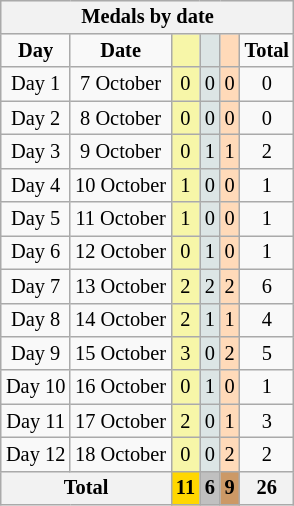<table class=wikitable style="font-size:85%;float:right;clear:right;">
<tr bgcolor=efefef>
<th colspan=6>Medals by date</th>
</tr>
<tr align=center>
<td><strong>Day</strong></td>
<td><strong>Date</strong></td>
<td bgcolor=#f7f6a8></td>
<td bgcolor=#dce5e5></td>
<td bgcolor=#ffdab9></td>
<td><strong>Total</strong></td>
</tr>
<tr align=center>
<td>Day 1</td>
<td>7 October</td>
<td bgcolor=F7F6A8>0</td>
<td bgcolor=DCE5E5>0</td>
<td bgcolor=FFDAB9>0</td>
<td>0</td>
</tr>
<tr align=center>
<td>Day 2</td>
<td>8 October</td>
<td bgcolor=F7F6A8>0</td>
<td bgcolor=DCE5E5>0</td>
<td bgcolor=FFDAB9>0</td>
<td>0</td>
</tr>
<tr align=center>
<td>Day 3</td>
<td>9 October</td>
<td bgcolor=F7F6A8>0</td>
<td bgcolor=DCE5E5>1</td>
<td bgcolor=FFDAB9>1</td>
<td>2</td>
</tr>
<tr align=center>
<td>Day 4</td>
<td>10 October</td>
<td bgcolor=F7F6A8>1</td>
<td bgcolor=DCE5E5>0</td>
<td bgcolor=FFDAB9>0</td>
<td>1</td>
</tr>
<tr align=center>
<td>Day 5</td>
<td>11 October</td>
<td bgcolor=F7F6A8>1</td>
<td bgcolor=DCE5E5>0</td>
<td bgcolor=FFDAB9>0</td>
<td>1</td>
</tr>
<tr align=center>
<td>Day 6</td>
<td>12 October</td>
<td bgcolor=F7F6A8>0</td>
<td bgcolor=DCE5E5>1</td>
<td bgcolor=FFDAB9>0</td>
<td>1</td>
</tr>
<tr align=center>
<td>Day 7</td>
<td>13 October</td>
<td bgcolor=F7F6A8>2</td>
<td bgcolor=DCE5E5>2</td>
<td bgcolor=FFDAB9>2</td>
<td>6</td>
</tr>
<tr align=center>
<td>Day 8</td>
<td>14 October</td>
<td bgcolor=F7F6A8>2</td>
<td bgcolor=DCE5E5>1</td>
<td bgcolor=FFDAB9>1</td>
<td>4</td>
</tr>
<tr align=center>
<td>Day 9</td>
<td>15 October</td>
<td bgcolor=F7F6A8>3</td>
<td bgcolor=DCE5E5>0</td>
<td bgcolor=FFDAB9>2</td>
<td>5</td>
</tr>
<tr align=center>
<td>Day 10</td>
<td>16 October</td>
<td bgcolor=F7F6A8>0</td>
<td bgcolor=DCE5E5>1</td>
<td bgcolor=FFDAB9>0</td>
<td>1</td>
</tr>
<tr align=center>
<td>Day 11</td>
<td>17 October</td>
<td bgcolor=F7F6A8>2</td>
<td bgcolor=DCE5E5>0</td>
<td bgcolor=FFDAB9>1</td>
<td>3</td>
</tr>
<tr align=center>
<td>Day 12</td>
<td>18 October</td>
<td bgcolor=F7F6A8>0</td>
<td bgcolor=DCE5E5>0</td>
<td bgcolor=FFDAB9>2</td>
<td>2</td>
</tr>
<tr>
<th colspan=2>Total</th>
<th style="background:gold">11</th>
<th style="background:silver">6</th>
<th style="background:#c96">9</th>
<th>26</th>
</tr>
</table>
